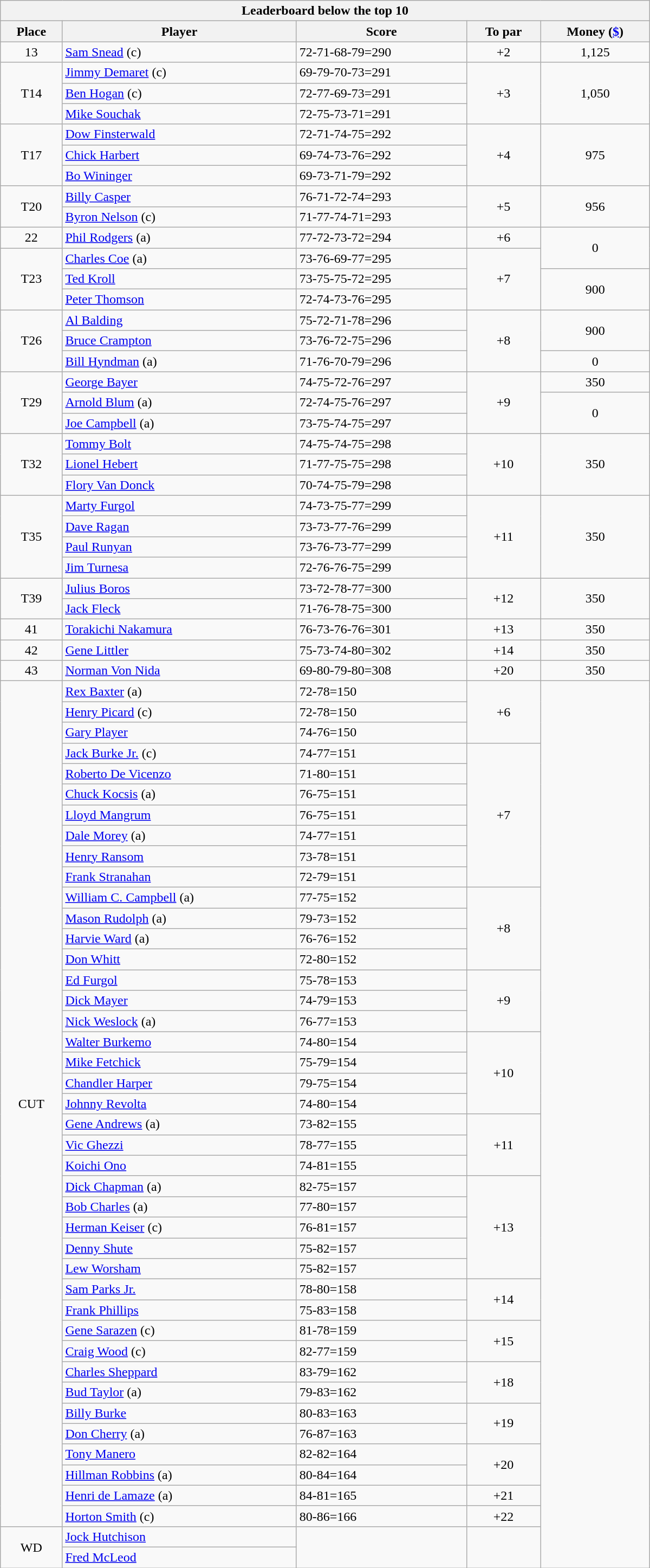<table class="collapsible collapsed wikitable" style="width:50em;margin-top:-1px;">
<tr>
<th scope="col" colspan="6">Leaderboard below the top 10</th>
</tr>
<tr>
<th>Place</th>
<th>Player</th>
<th>Score</th>
<th>To par</th>
<th>Money (<a href='#'>$</a>)</th>
</tr>
<tr>
<td align=center>13</td>
<td> <a href='#'>Sam Snead</a> (c)</td>
<td>72-71-68-79=290</td>
<td align=center>+2</td>
<td align=center>1,125</td>
</tr>
<tr>
<td rowspan=3 align=center>T14</td>
<td> <a href='#'>Jimmy Demaret</a> (c)</td>
<td>69-79-70-73=291</td>
<td rowspan=3 align=center>+3</td>
<td rowspan=3 align=center>1,050</td>
</tr>
<tr>
<td> <a href='#'>Ben Hogan</a> (c)</td>
<td>72-77-69-73=291</td>
</tr>
<tr>
<td> <a href='#'>Mike Souchak</a></td>
<td>72-75-73-71=291</td>
</tr>
<tr>
<td rowspan=3 align=center>T17</td>
<td> <a href='#'>Dow Finsterwald</a></td>
<td>72-71-74-75=292</td>
<td rowspan=3 align=center>+4</td>
<td rowspan=3 align=center>975</td>
</tr>
<tr>
<td> <a href='#'>Chick Harbert</a></td>
<td>69-74-73-76=292</td>
</tr>
<tr>
<td> <a href='#'>Bo Wininger</a></td>
<td>69-73-71-79=292</td>
</tr>
<tr>
<td rowspan=2 align=center>T20</td>
<td> <a href='#'>Billy Casper</a></td>
<td>76-71-72-74=293</td>
<td rowspan=2 align=center>+5</td>
<td rowspan=2 align=center>956</td>
</tr>
<tr>
<td> <a href='#'>Byron Nelson</a> (c)</td>
<td>71-77-74-71=293</td>
</tr>
<tr>
<td align=center>22</td>
<td> <a href='#'>Phil Rodgers</a> (a)</td>
<td>77-72-73-72=294</td>
<td align=center>+6</td>
<td rowspan=2 align=center>0</td>
</tr>
<tr>
<td rowspan=3 align=center>T23</td>
<td> <a href='#'>Charles Coe</a> (a)</td>
<td>73-76-69-77=295</td>
<td rowspan=3 align=center>+7</td>
</tr>
<tr>
<td> <a href='#'>Ted Kroll</a></td>
<td>73-75-75-72=295</td>
<td rowspan=2 align=center>900</td>
</tr>
<tr>
<td> <a href='#'>Peter Thomson</a></td>
<td>72-74-73-76=295</td>
</tr>
<tr>
<td rowspan=3 align=center>T26</td>
<td> <a href='#'>Al Balding</a></td>
<td>75-72-71-78=296</td>
<td rowspan=3 align=center>+8</td>
<td rowspan=2 align=center>900</td>
</tr>
<tr>
<td> <a href='#'>Bruce Crampton</a></td>
<td>73-76-72-75=296</td>
</tr>
<tr>
<td> <a href='#'>Bill Hyndman</a> (a)</td>
<td>71-76-70-79=296</td>
<td align=center>0</td>
</tr>
<tr>
<td rowspan=3 align=center>T29</td>
<td> <a href='#'>George Bayer</a></td>
<td>74-75-72-76=297</td>
<td rowspan=3 align=center>+9</td>
<td align=center>350</td>
</tr>
<tr>
<td> <a href='#'>Arnold Blum</a> (a)</td>
<td>72-74-75-76=297</td>
<td rowspan=2 align=center>0</td>
</tr>
<tr>
<td> <a href='#'>Joe Campbell</a> (a)</td>
<td>73-75-74-75=297</td>
</tr>
<tr>
<td rowspan=3 align=center>T32</td>
<td> <a href='#'>Tommy Bolt</a></td>
<td>74-75-74-75=298</td>
<td rowspan=3 align=center>+10</td>
<td rowspan=3 align=center>350</td>
</tr>
<tr>
<td> <a href='#'>Lionel Hebert</a></td>
<td>71-77-75-75=298</td>
</tr>
<tr>
<td> <a href='#'>Flory Van Donck</a></td>
<td>70-74-75-79=298</td>
</tr>
<tr>
<td rowspan=4 align=center>T35</td>
<td> <a href='#'>Marty Furgol</a></td>
<td>74-73-75-77=299</td>
<td rowspan=4 align=center>+11</td>
<td rowspan=4 align=center>350</td>
</tr>
<tr>
<td> <a href='#'>Dave Ragan</a></td>
<td>73-73-77-76=299</td>
</tr>
<tr>
<td> <a href='#'>Paul Runyan</a></td>
<td>73-76-73-77=299</td>
</tr>
<tr>
<td> <a href='#'>Jim Turnesa</a></td>
<td>72-76-76-75=299</td>
</tr>
<tr>
<td rowspan=2 align=center>T39</td>
<td> <a href='#'>Julius Boros</a></td>
<td>73-72-78-77=300</td>
<td rowspan=2 align=center>+12</td>
<td rowspan=2 align=center>350</td>
</tr>
<tr>
<td> <a href='#'>Jack Fleck</a></td>
<td>71-76-78-75=300</td>
</tr>
<tr>
<td align=center>41</td>
<td> <a href='#'>Torakichi Nakamura</a></td>
<td>76-73-76-76=301</td>
<td align=center>+13</td>
<td align=center>350</td>
</tr>
<tr>
<td align=center>42</td>
<td> <a href='#'>Gene Littler</a></td>
<td>75-73-74-80=302</td>
<td align=center>+14</td>
<td align=center>350</td>
</tr>
<tr>
<td align=center>43</td>
<td> <a href='#'>Norman Von Nida</a></td>
<td>69-80-79-80=308</td>
<td align=center>+20</td>
<td align=center>350</td>
</tr>
<tr>
<td rowspan=41 align=center>CUT</td>
<td> <a href='#'>Rex Baxter</a> (a)</td>
<td>72-78=150</td>
<td rowspan=3 align=center>+6</td>
<td rowspan=43 align=center></td>
</tr>
<tr>
<td> <a href='#'>Henry Picard</a> (c)</td>
<td>72-78=150</td>
</tr>
<tr>
<td> <a href='#'>Gary Player</a></td>
<td>74-76=150</td>
</tr>
<tr>
<td> <a href='#'>Jack Burke Jr.</a> (c)</td>
<td>74-77=151</td>
<td rowspan=7 align=center>+7</td>
</tr>
<tr>
<td> <a href='#'>Roberto De Vicenzo</a></td>
<td>71-80=151</td>
</tr>
<tr>
<td> <a href='#'>Chuck Kocsis</a> (a)</td>
<td>76-75=151</td>
</tr>
<tr>
<td> <a href='#'>Lloyd Mangrum</a></td>
<td>76-75=151</td>
</tr>
<tr>
<td> <a href='#'>Dale Morey</a> (a)</td>
<td>74-77=151</td>
</tr>
<tr>
<td> <a href='#'>Henry Ransom</a></td>
<td>73-78=151</td>
</tr>
<tr>
<td> <a href='#'>Frank Stranahan</a></td>
<td>72-79=151</td>
</tr>
<tr>
<td> <a href='#'>William C. Campbell</a> (a)</td>
<td>77-75=152</td>
<td rowspan=4 align=center>+8</td>
</tr>
<tr>
<td> <a href='#'>Mason Rudolph</a> (a)</td>
<td>79-73=152</td>
</tr>
<tr>
<td> <a href='#'>Harvie Ward</a> (a)</td>
<td>76-76=152</td>
</tr>
<tr>
<td> <a href='#'>Don Whitt</a></td>
<td>72-80=152</td>
</tr>
<tr>
<td> <a href='#'>Ed Furgol</a></td>
<td>75-78=153</td>
<td rowspan=3 align=center>+9</td>
</tr>
<tr>
<td> <a href='#'>Dick Mayer</a></td>
<td>74-79=153</td>
</tr>
<tr>
<td> <a href='#'>Nick Weslock</a> (a)</td>
<td>76-77=153</td>
</tr>
<tr>
<td> <a href='#'>Walter Burkemo</a></td>
<td>74-80=154</td>
<td rowspan=4 align=center>+10</td>
</tr>
<tr>
<td> <a href='#'>Mike Fetchick</a></td>
<td>75-79=154</td>
</tr>
<tr>
<td> <a href='#'>Chandler Harper</a></td>
<td>79-75=154</td>
</tr>
<tr>
<td> <a href='#'>Johnny Revolta</a></td>
<td>74-80=154</td>
</tr>
<tr>
<td> <a href='#'>Gene Andrews</a> (a)</td>
<td>73-82=155</td>
<td rowspan=3 align=center>+11</td>
</tr>
<tr>
<td> <a href='#'>Vic Ghezzi</a></td>
<td>78-77=155</td>
</tr>
<tr>
<td> <a href='#'>Koichi Ono</a></td>
<td>74-81=155</td>
</tr>
<tr>
<td> <a href='#'>Dick Chapman</a> (a)</td>
<td>82-75=157</td>
<td rowspan=5 align=center>+13</td>
</tr>
<tr>
<td> <a href='#'>Bob Charles</a> (a)</td>
<td>77-80=157</td>
</tr>
<tr>
<td> <a href='#'>Herman Keiser</a> (c)</td>
<td>76-81=157</td>
</tr>
<tr>
<td> <a href='#'>Denny Shute</a></td>
<td>75-82=157</td>
</tr>
<tr>
<td> <a href='#'>Lew Worsham</a></td>
<td>75-82=157</td>
</tr>
<tr>
<td> <a href='#'>Sam Parks Jr.</a></td>
<td>78-80=158</td>
<td rowspan=2 align=center>+14</td>
</tr>
<tr>
<td> <a href='#'>Frank Phillips</a></td>
<td>75-83=158</td>
</tr>
<tr>
<td> <a href='#'>Gene Sarazen</a> (c)</td>
<td>81-78=159</td>
<td rowspan=2 align=center>+15</td>
</tr>
<tr>
<td> <a href='#'>Craig Wood</a> (c)</td>
<td>82-77=159</td>
</tr>
<tr>
<td> <a href='#'>Charles Sheppard</a></td>
<td>83-79=162</td>
<td rowspan=2 align=center>+18</td>
</tr>
<tr>
<td> <a href='#'>Bud Taylor</a> (a)</td>
<td>79-83=162</td>
</tr>
<tr>
<td> <a href='#'>Billy Burke</a></td>
<td>80-83=163</td>
<td rowspan=2 align=center>+19</td>
</tr>
<tr>
<td> <a href='#'>Don Cherry</a> (a)</td>
<td>76-87=163</td>
</tr>
<tr>
<td> <a href='#'>Tony Manero</a></td>
<td>82-82=164</td>
<td rowspan=2 align=center>+20</td>
</tr>
<tr>
<td> <a href='#'>Hillman Robbins</a> (a)</td>
<td>80-84=164</td>
</tr>
<tr>
<td> <a href='#'>Henri de Lamaze</a> (a)</td>
<td>84-81=165</td>
<td align=center>+21</td>
</tr>
<tr>
<td> <a href='#'>Horton Smith</a> (c)</td>
<td>80-86=166</td>
<td align=center>+22</td>
</tr>
<tr>
<td rowspan=2 align=center>WD</td>
<td> <a href='#'>Jock Hutchison</a></td>
<td rowspan=2></td>
<td rowspan=2 align=center></td>
</tr>
<tr>
<td> <a href='#'>Fred McLeod</a></td>
</tr>
</table>
